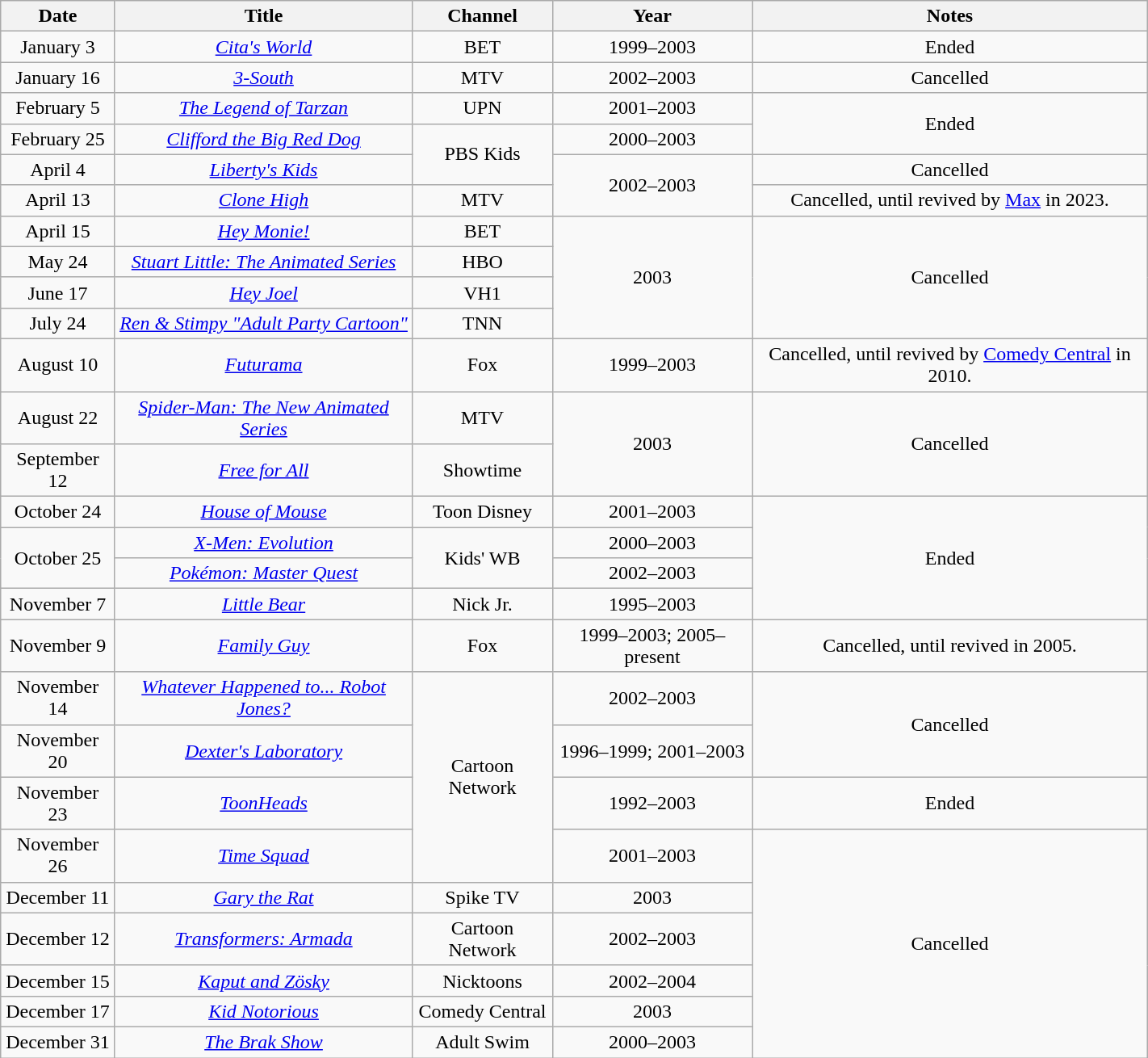<table class="wikitable sortable" style="text-align: center" width="75%">
<tr>
<th scope="col">Date</th>
<th scope="col">Title</th>
<th scope="col">Channel</th>
<th scope="col">Year</th>
<th scope="col">Notes</th>
</tr>
<tr>
<td>January 3</td>
<td><em><a href='#'>Cita's World</a></em></td>
<td>BET</td>
<td>1999–2003</td>
<td>Ended</td>
</tr>
<tr>
<td>January 16</td>
<td><em><a href='#'>3-South</a></em></td>
<td>MTV</td>
<td>2002–2003</td>
<td>Cancelled</td>
</tr>
<tr>
<td>February 5</td>
<td><em><a href='#'>The Legend of Tarzan</a></em></td>
<td>UPN</td>
<td>2001–2003</td>
<td rowspan=2>Ended</td>
</tr>
<tr>
<td>February 25</td>
<td><em><a href='#'>Clifford the Big Red Dog</a></em></td>
<td rowspan=2>PBS Kids</td>
<td>2000–2003</td>
</tr>
<tr>
<td>April 4</td>
<td><em><a href='#'>Liberty's Kids</a></em></td>
<td rowspan=2>2002–2003</td>
<td>Cancelled</td>
</tr>
<tr>
<td>April 13</td>
<td><em><a href='#'>Clone High</a></em></td>
<td>MTV</td>
<td>Cancelled, until revived by <a href='#'>Max</a> in 2023.</td>
</tr>
<tr>
<td>April 15</td>
<td><em><a href='#'>Hey Monie!</a></em></td>
<td>BET</td>
<td rowspan=4>2003</td>
<td rowspan=4>Cancelled</td>
</tr>
<tr>
<td>May 24</td>
<td><em><a href='#'>Stuart Little: The Animated Series</a></em></td>
<td>HBO</td>
</tr>
<tr>
<td>June 17</td>
<td><em><a href='#'>Hey Joel</a></em></td>
<td>VH1</td>
</tr>
<tr>
<td>July 24</td>
<td><em><a href='#'>Ren & Stimpy "Adult Party Cartoon"</a></em></td>
<td>TNN</td>
</tr>
<tr>
<td>August 10</td>
<td><em><a href='#'>Futurama</a></em></td>
<td>Fox</td>
<td>1999–2003</td>
<td>Cancelled, until revived by <a href='#'>Comedy Central</a> in 2010.</td>
</tr>
<tr>
<td>August 22</td>
<td><em><a href='#'>Spider-Man: The New Animated Series</a></em></td>
<td>MTV</td>
<td rowspan=2>2003</td>
<td rowspan=2>Cancelled</td>
</tr>
<tr>
<td>September 12</td>
<td><em><a href='#'>Free for All</a></em></td>
<td>Showtime</td>
</tr>
<tr>
<td>October 24</td>
<td><em><a href='#'>House of Mouse</a></em></td>
<td>Toon Disney</td>
<td>2001–2003</td>
<td rowspan=4>Ended</td>
</tr>
<tr>
<td rowspan=2>October 25</td>
<td><em><a href='#'>X-Men: Evolution</a></em></td>
<td rowspan=2>Kids' WB</td>
<td>2000–2003</td>
</tr>
<tr>
<td><em><a href='#'>Pokémon: Master Quest</a></em></td>
<td>2002–2003</td>
</tr>
<tr>
<td>November 7</td>
<td><em><a href='#'>Little Bear</a></em></td>
<td>Nick Jr.</td>
<td>1995–2003</td>
</tr>
<tr>
<td>November 9</td>
<td><em><a href='#'>Family Guy</a></em></td>
<td>Fox</td>
<td>1999–2003; 2005–present</td>
<td>Cancelled, until revived in 2005.</td>
</tr>
<tr>
<td>November 14</td>
<td><em><a href='#'>Whatever Happened to... Robot Jones?</a></em></td>
<td rowspan=4>Cartoon Network</td>
<td>2002–2003</td>
<td rowspan=2>Cancelled</td>
</tr>
<tr>
<td>November 20</td>
<td><em><a href='#'>Dexter's Laboratory</a></em></td>
<td>1996–1999; 2001–2003</td>
</tr>
<tr>
<td>November 23</td>
<td><em><a href='#'>ToonHeads</a></em></td>
<td>1992–2003</td>
<td>Ended</td>
</tr>
<tr>
<td>November 26</td>
<td><em><a href='#'>Time Squad</a></em></td>
<td>2001–2003</td>
<td rowspan=6>Cancelled</td>
</tr>
<tr>
<td>December 11</td>
<td><em><a href='#'>Gary the Rat</a></em></td>
<td>Spike TV</td>
<td>2003</td>
</tr>
<tr>
<td>December 12</td>
<td><em><a href='#'>Transformers: Armada</a></em></td>
<td>Cartoon Network</td>
<td>2002–2003</td>
</tr>
<tr>
<td>December 15</td>
<td><em><a href='#'>Kaput and Zösky</a></em></td>
<td>Nicktoons</td>
<td>2002–2004</td>
</tr>
<tr>
<td>December 17</td>
<td><em><a href='#'>Kid Notorious</a></em></td>
<td>Comedy Central</td>
<td>2003</td>
</tr>
<tr>
<td>December 31</td>
<td><em><a href='#'>The Brak Show</a></em></td>
<td>Adult Swim</td>
<td>2000–2003</td>
</tr>
</table>
